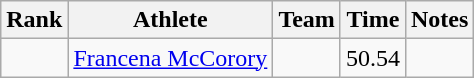<table class="wikitable sortable">
<tr>
<th>Rank</th>
<th>Athlete</th>
<th>Team</th>
<th>Time</th>
<th>Notes</th>
</tr>
<tr>
<td align=center></td>
<td><a href='#'>Francena McCorory</a></td>
<td></td>
<td>50.54</td>
<td></td>
</tr>
</table>
